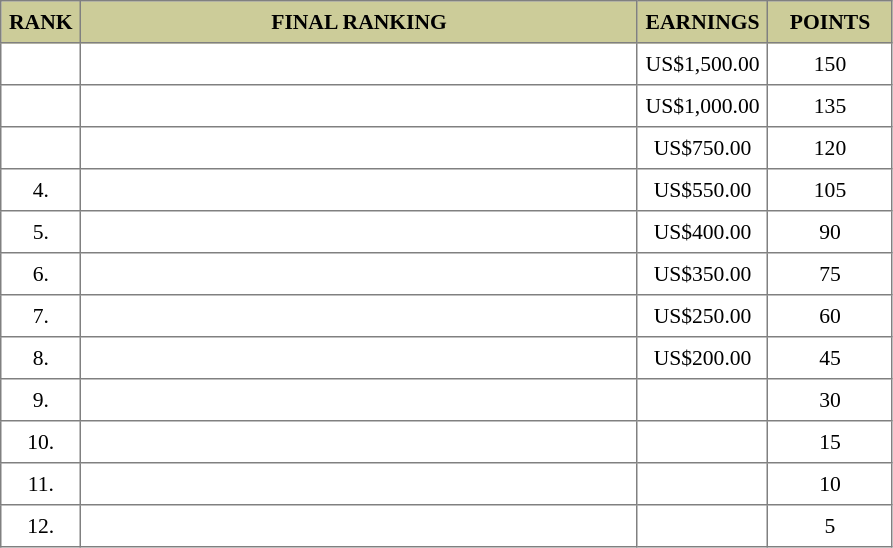<table border="1" cellspacing="2" cellpadding="5" style="border-collapse: collapse; font-size: 90%;">
<tr bgcolor="CCCC99">
<th>RANK</th>
<th style="width: 25em">FINAL RANKING</th>
<th style="width: 5em">EARNINGS</th>
<th style="width: 5em">POINTS</th>
</tr>
<tr>
<td align="center"></td>
<td></td>
<td align="center">US$1,500.00</td>
<td align="center">150</td>
</tr>
<tr>
<td align="center"></td>
<td></td>
<td align="center">US$1,000.00</td>
<td align="center">135</td>
</tr>
<tr>
<td align="center"></td>
<td></td>
<td align="center">US$750.00</td>
<td align="center">120</td>
</tr>
<tr>
<td align="center">4.</td>
<td></td>
<td align="center">US$550.00</td>
<td align="center">105</td>
</tr>
<tr>
<td align="center">5.</td>
<td></td>
<td align="center">US$400.00</td>
<td align="center">90</td>
</tr>
<tr>
<td align="center">6.</td>
<td></td>
<td align="center">US$350.00</td>
<td align="center">75</td>
</tr>
<tr>
<td align="center">7.</td>
<td></td>
<td align="center">US$250.00</td>
<td align="center">60</td>
</tr>
<tr>
<td align="center">8.</td>
<td></td>
<td align="center">US$200.00</td>
<td align="center">45</td>
</tr>
<tr>
<td align="center">9.</td>
<td></td>
<td align="center"></td>
<td align="center">30</td>
</tr>
<tr>
<td align="center">10.</td>
<td></td>
<td align="center"></td>
<td align="center">15</td>
</tr>
<tr>
<td align="center">11.</td>
<td></td>
<td align="center"></td>
<td align="center">10</td>
</tr>
<tr>
<td align="center">12.</td>
<td></td>
<td align="center"></td>
<td align="center">5</td>
</tr>
</table>
